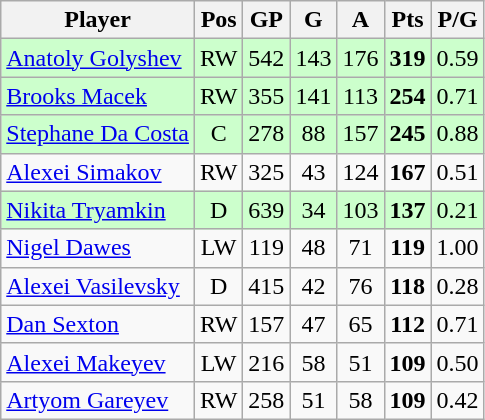<table class="wikitable">
<tr>
<th>Player</th>
<th>Pos</th>
<th>GP</th>
<th>G</th>
<th>A</th>
<th>Pts</th>
<th>P/G</th>
</tr>
<tr style="text-align:center;"  bgcolor="#cfc">
<td style="text-align:left;"> <a href='#'>Anatoly Golyshev</a></td>
<td>RW</td>
<td>542</td>
<td>143</td>
<td>176</td>
<td><strong>319</strong></td>
<td>0.59</td>
</tr>
<tr style="text-align:center;" bgcolor="#cfc">
<td style="text-align:left;"> <a href='#'>Brooks Macek</a></td>
<td>RW</td>
<td>355</td>
<td>141</td>
<td>113</td>
<td><strong>254</strong></td>
<td>0.71</td>
</tr>
<tr style="text-align:center;" bgcolor="#cfc">
<td style="text-align:left;"> <a href='#'>Stephane Da Costa</a></td>
<td>C</td>
<td>278</td>
<td>88</td>
<td>157</td>
<td><strong>245</strong></td>
<td>0.88</td>
</tr>
<tr style="text-align:center;">
<td style="text-align:left;"> <a href='#'>Alexei Simakov</a></td>
<td>RW</td>
<td>325</td>
<td>43</td>
<td>124</td>
<td><strong>167</strong></td>
<td>0.51</td>
</tr>
<tr style="text-align:center;" bgcolor="#cfc">
<td style="text-align:left;"> <a href='#'>Nikita Tryamkin</a></td>
<td>D</td>
<td>639</td>
<td>34</td>
<td>103</td>
<td><strong>137</strong></td>
<td>0.21</td>
</tr>
<tr style="text-align:center;">
<td style="text-align:left;"> <a href='#'>Nigel Dawes</a></td>
<td>LW</td>
<td>119</td>
<td>48</td>
<td>71</td>
<td><strong>119</strong></td>
<td>1.00</td>
</tr>
<tr style="text-align:center;">
<td style="text-align:left;"> <a href='#'>Alexei Vasilevsky</a></td>
<td>D</td>
<td>415</td>
<td>42</td>
<td>76</td>
<td><strong>118</strong></td>
<td>0.28</td>
</tr>
<tr style="text-align:center;">
<td style="text-align:left;"> <a href='#'>Dan Sexton</a></td>
<td>RW</td>
<td>157</td>
<td>47</td>
<td>65</td>
<td><strong>112</strong></td>
<td>0.71</td>
</tr>
<tr style="text-align:center;">
<td style="text-align:left;"> <a href='#'>Alexei Makeyev</a></td>
<td>LW</td>
<td>216</td>
<td>58</td>
<td>51</td>
<td><strong>109</strong></td>
<td>0.50</td>
</tr>
<tr style="text-align:center;">
<td style="text-align:left;"> <a href='#'>Artyom Gareyev</a></td>
<td>RW</td>
<td>258</td>
<td>51</td>
<td>58</td>
<td><strong>109</strong></td>
<td>0.42</td>
</tr>
</table>
